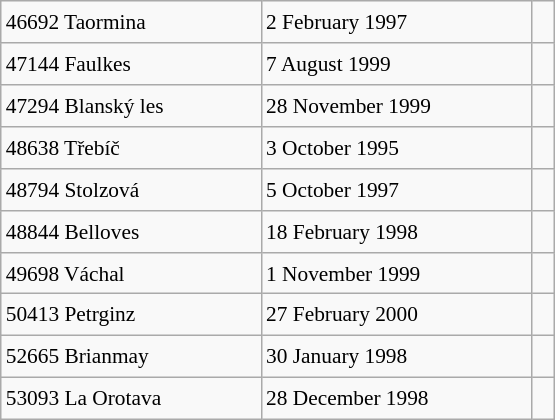<table class="wikitable" style="font-size: 89%; float: left; width: 26em; margin-right: 1em; height: 280px">
<tr>
<td>46692 Taormina</td>
<td>2 February 1997</td>
<td> </td>
</tr>
<tr>
<td>47144 Faulkes</td>
<td>7 August 1999</td>
<td> </td>
</tr>
<tr>
<td>47294 Blanský les</td>
<td>28 November 1999</td>
<td> </td>
</tr>
<tr>
<td>48638 Třebíč</td>
<td>3 October 1995</td>
<td></td>
</tr>
<tr>
<td>48794 Stolzová</td>
<td>5 October 1997</td>
<td> </td>
</tr>
<tr>
<td>48844 Belloves</td>
<td>18 February 1998</td>
<td> </td>
</tr>
<tr>
<td>49698 Váchal</td>
<td>1 November 1999</td>
<td> </td>
</tr>
<tr>
<td>50413 Petrginz</td>
<td>27 February 2000</td>
<td> </td>
</tr>
<tr>
<td>52665 Brianmay</td>
<td>30 January 1998</td>
<td> </td>
</tr>
<tr>
<td>53093 La Orotava</td>
<td>28 December 1998</td>
<td> </td>
</tr>
</table>
